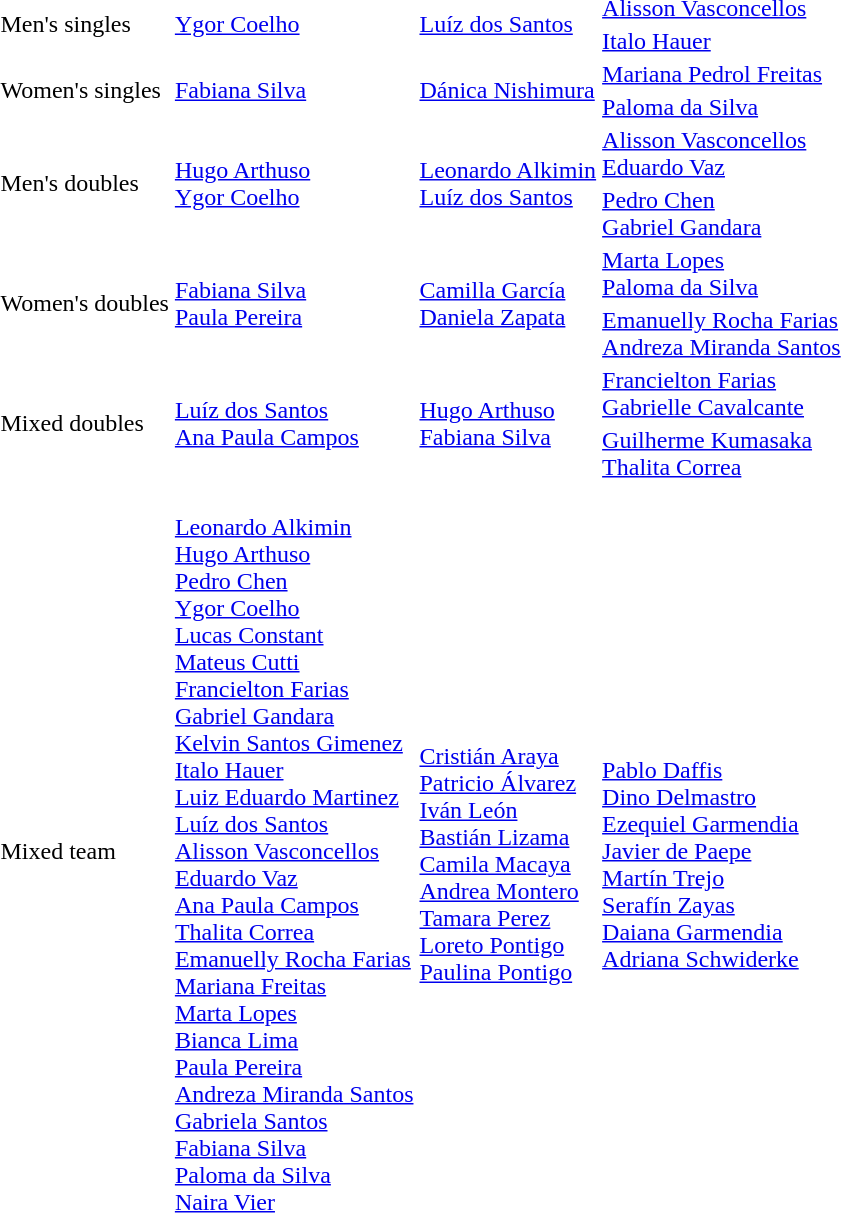<table>
<tr>
<td rowspan="2">Men's singles</td>
<td rowspan="2"> <a href='#'>Ygor Coelho</a></td>
<td rowspan="2"> <a href='#'>Luíz dos Santos</a></td>
<td> <a href='#'>Alisson Vasconcellos</a></td>
</tr>
<tr>
<td> <a href='#'>Italo Hauer</a></td>
</tr>
<tr>
<td rowspan="2">Women's singles</td>
<td rowspan="2"> <a href='#'>Fabiana Silva</a></td>
<td rowspan="2"> <a href='#'>Dánica Nishimura</a></td>
<td> <a href='#'>Mariana Pedrol Freitas</a></td>
</tr>
<tr>
<td> <a href='#'>Paloma da Silva</a></td>
</tr>
<tr>
<td rowspan="2">Men's doubles</td>
<td rowspan="2"> <a href='#'>Hugo Arthuso</a><br> <a href='#'>Ygor Coelho</a></td>
<td rowspan="2"> <a href='#'>Leonardo Alkimin</a><br> <a href='#'>Luíz dos Santos</a></td>
<td> <a href='#'>Alisson Vasconcellos</a><br> <a href='#'>Eduardo Vaz</a></td>
</tr>
<tr>
<td> <a href='#'>Pedro Chen</a><br> <a href='#'>Gabriel Gandara</a></td>
</tr>
<tr>
<td rowspan="2">Women's doubles</td>
<td rowspan="2"> <a href='#'>Fabiana Silva</a><br> <a href='#'>Paula Pereira</a></td>
<td rowspan="2"> <a href='#'>Camilla García</a><br> <a href='#'>Daniela Zapata</a></td>
<td> <a href='#'>Marta Lopes</a><br> <a href='#'>Paloma da Silva</a></td>
</tr>
<tr>
<td> <a href='#'>Emanuelly Rocha Farias</a><br> <a href='#'>Andreza Miranda Santos</a></td>
</tr>
<tr>
<td rowspan="2">Mixed doubles</td>
<td rowspan="2"> <a href='#'>Luíz dos Santos</a><br> <a href='#'>Ana Paula Campos</a></td>
<td rowspan="2"> <a href='#'>Hugo Arthuso</a><br> <a href='#'>Fabiana Silva</a></td>
<td> <a href='#'>Francielton Farias</a><br> <a href='#'>Gabrielle Cavalcante</a></td>
</tr>
<tr>
<td> <a href='#'>Guilherme Kumasaka</a><br> <a href='#'>Thalita Correa</a></td>
</tr>
<tr>
<td>Mixed team</td>
<td align="left"><br><a href='#'>Leonardo Alkimin</a><br><a href='#'>Hugo Arthuso</a><br><a href='#'>Pedro Chen</a><br><a href='#'>Ygor Coelho</a><br><a href='#'>Lucas Constant</a><br><a href='#'>Mateus Cutti</a><br><a href='#'>Francielton Farias</a><br><a href='#'>Gabriel Gandara</a><br><a href='#'>Kelvin Santos Gimenez</a><br><a href='#'>Italo Hauer</a><br><a href='#'>Luiz Eduardo Martinez</a><br><a href='#'>Luíz dos Santos</a><br><a href='#'>Alisson Vasconcellos</a><br><a href='#'>Eduardo Vaz</a><br><a href='#'>Ana Paula Campos</a><br><a href='#'>Thalita Correa</a><br><a href='#'>Emanuelly Rocha Farias</a><br><a href='#'>Mariana Freitas</a><br><a href='#'>Marta Lopes</a><br><a href='#'>Bianca Lima</a><br><a href='#'>Paula Pereira</a><br><a href='#'>Andreza Miranda Santos</a><br><a href='#'>Gabriela Santos</a><br><a href='#'>Fabiana Silva</a><br><a href='#'>Paloma da Silva</a><br><a href='#'>Naira Vier</a></td>
<td align="left"><br><a href='#'>Cristián Araya</a><br><a href='#'>Patricio Álvarez</a><br><a href='#'>Iván León</a><br><a href='#'>Bastián Lizama</a><br><a href='#'>Camila Macaya</a><br><a href='#'>Andrea Montero</a><br><a href='#'>Tamara Perez</a><br><a href='#'>Loreto Pontigo</a><br><a href='#'>Paulina Pontigo</a></td>
<td align="left"><br><a href='#'>Pablo Daffis</a><br><a href='#'>Dino Delmastro</a><br><a href='#'>Ezequiel Garmendia</a><br><a href='#'>Javier de Paepe</a><br><a href='#'>Martín Trejo</a><br><a href='#'>Serafín Zayas</a><br><a href='#'>Daiana Garmendia</a><br><a href='#'>Adriana Schwiderke</a></td>
</tr>
</table>
